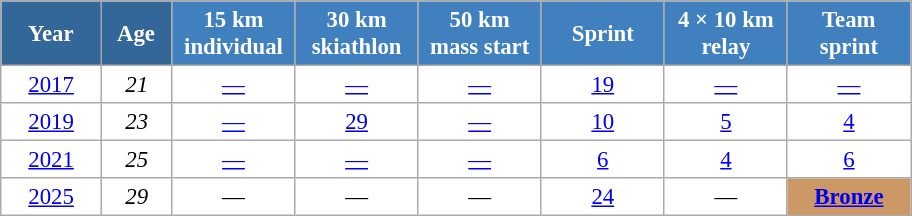<table class="wikitable" style="font-size:95%; text-align:center; border:grey solid 1px; border-collapse:collapse; background:#ffffff;">
<tr>
<th style="background-color:#369; color:white; width:60px;"> Year </th>
<th style="background-color:#369; color:white; width:40px;"> Age </th>
<th style="background-color:#4180be; color:white; width:75px;"> 15 km <br> individual </th>
<th style="background-color:#4180be; color:white; width:75px;"> 30 km <br> skiathlon </th>
<th style="background-color:#4180be; color:white; width:75px;"> 50 km <br> mass start </th>
<th style="background-color:#4180be; color:white; width:75px;"> Sprint </th>
<th style="background-color:#4180be; color:white; width:75px;"> 4 × 10 km <br> relay </th>
<th style="background-color:#4180be; color:white; width:75px;"> Team <br> sprint </th>
</tr>
<tr>
<td><a href='#'>2017</a></td>
<td><em>21</em></td>
<td><a href='#'>—</a></td>
<td><a href='#'>—</a></td>
<td><a href='#'>—</a></td>
<td><a href='#'>19</a></td>
<td><a href='#'>—</a></td>
<td><a href='#'>—</a></td>
</tr>
<tr>
<td><a href='#'>2019</a></td>
<td><em>23</em></td>
<td><a href='#'>—</a></td>
<td><a href='#'>29</a></td>
<td><a href='#'>—</a></td>
<td><a href='#'>10</a></td>
<td><a href='#'>5</a></td>
<td><a href='#'>4</a></td>
</tr>
<tr>
<td><a href='#'>2021</a></td>
<td><em>25</em></td>
<td><a href='#'>—</a></td>
<td><a href='#'>—</a></td>
<td><a href='#'>—</a></td>
<td><a href='#'>6</a></td>
<td><a href='#'>4</a></td>
<td><a href='#'>6</a></td>
</tr>
<tr>
<td><a href='#'>2025</a></td>
<td><em>29</em></td>
<td>—</td>
<td>—</td>
<td>—</td>
<td><a href='#'>24</a></td>
<td>—</td>
<td style="background:#c96;"><a href='#'><strong>Bronze</strong></a></td>
</tr>
</table>
